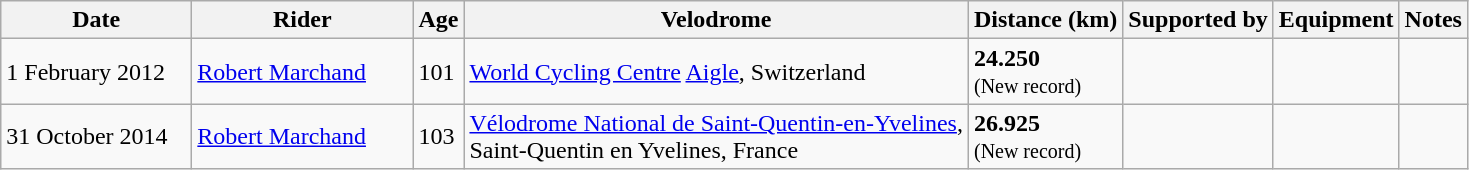<table class="wikitable sortable mw-collapsible mw-collapsed" style="min-width:22em">
<tr>
<th width=120>Date</th>
<th width=140>Rider</th>
<th>Age</th>
<th>Velodrome</th>
<th>Distance (km)</th>
<th>Supported by</th>
<th>Equipment</th>
<th>Notes</th>
</tr>
<tr>
<td>1 February 2012</td>
<td> <a href='#'>Robert Marchand</a></td>
<td>101</td>
<td><a href='#'>World Cycling Centre</a> <a href='#'>Aigle</a>, Switzerland</td>
<td><strong>24.250</strong><br><small>(New record)</small></td>
<td></td>
<td></td>
<td></td>
</tr>
<tr>
<td>31 October 2014</td>
<td> <a href='#'>Robert Marchand</a></td>
<td>103</td>
<td><a href='#'>Vélodrome National de Saint-Quentin-en-Yvelines</a>,<br>Saint-Quentin en Yvelines, France</td>
<td><strong>26.925</strong><br><small>(New record)</small></td>
<td></td>
<td></td>
<td></td>
</tr>
</table>
